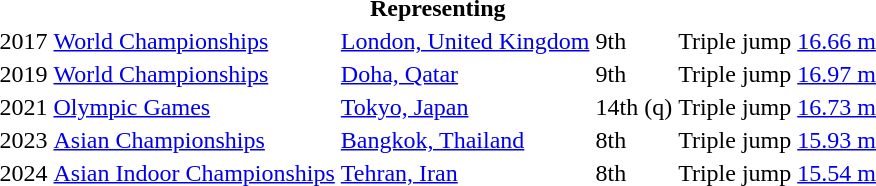<table>
<tr>
<th colspan="6">Representing </th>
</tr>
<tr>
<td>2017</td>
<td><a href='#'>World Championships</a></td>
<td><a href='#'>London, United Kingdom</a></td>
<td>9th</td>
<td>Triple jump</td>
<td><a href='#'>16.66 m</a></td>
</tr>
<tr>
<td>2019</td>
<td><a href='#'>World Championships</a></td>
<td><a href='#'>Doha, Qatar</a></td>
<td>9th</td>
<td>Triple jump</td>
<td><a href='#'>16.97 m</a></td>
</tr>
<tr>
<td>2021</td>
<td><a href='#'>Olympic Games</a></td>
<td><a href='#'>Tokyo, Japan</a></td>
<td>14th (q)</td>
<td>Triple jump</td>
<td><a href='#'>16.73 m</a></td>
</tr>
<tr>
<td>2023</td>
<td><a href='#'>Asian  Championships</a></td>
<td><a href='#'>Bangkok, Thailand</a></td>
<td>8th</td>
<td>Triple jump</td>
<td><a href='#'>15.93 m</a></td>
</tr>
<tr>
<td>2024</td>
<td><a href='#'>Asian Indoor Championships</a></td>
<td><a href='#'>Tehran, Iran</a></td>
<td>8th</td>
<td>Triple jump</td>
<td><a href='#'>15.54 m</a></td>
</tr>
</table>
